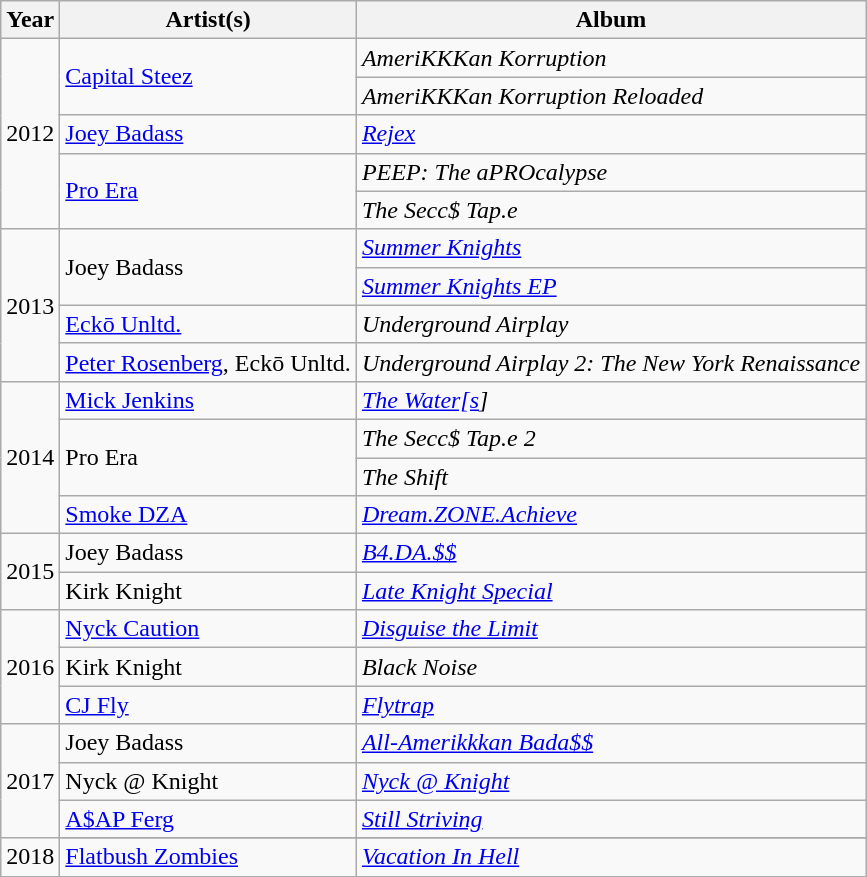<table class="wikitable plainrowheaders">
<tr>
<th scope="col">Year</th>
<th scope="col">Artist(s)</th>
<th scope="col">Album</th>
</tr>
<tr>
<td rowspan="5" align="center">2012</td>
<td rowspan="2"><a href='#'>Capital Steez</a></td>
<td><em>AmeriKKKan Korruption</em></td>
</tr>
<tr>
<td><em>AmeriKKKan Korruption Reloaded</em></td>
</tr>
<tr>
<td><a href='#'>Joey Badass</a></td>
<td><em><a href='#'>Rejex</a></em></td>
</tr>
<tr>
<td rowspan="2"><a href='#'>Pro Era</a></td>
<td><em>PEEP: The aPROcalypse</em></td>
</tr>
<tr>
<td><em>The Secc$ Tap.e</em></td>
</tr>
<tr>
<td rowspan="4" align="center">2013</td>
<td rowspan="2">Joey Badass</td>
<td><em><a href='#'>Summer Knights</a></em></td>
</tr>
<tr>
<td><em><a href='#'>Summer Knights EP</a></em></td>
</tr>
<tr>
<td><a href='#'>Eckō Unltd.</a></td>
<td><em>Underground Airplay</em></td>
</tr>
<tr>
<td><a href='#'>Peter Rosenberg</a>, Eckō Unltd.</td>
<td><em>Underground Airplay 2: The New York Renaissance</em></td>
</tr>
<tr>
<td rowspan="4" align="center">2014</td>
<td><a href='#'>Mick Jenkins</a></td>
<td><em><a href='#'>The Water[s</a>]</em></td>
</tr>
<tr>
<td rowspan="2">Pro Era</td>
<td><em>The Secc$ Tap.e 2</em></td>
</tr>
<tr>
<td><em>The Shift</em></td>
</tr>
<tr>
<td><a href='#'>Smoke DZA</a></td>
<td><em><a href='#'>Dream.ZONE.Achieve</a></em></td>
</tr>
<tr>
<td rowspan="2" align="center">2015</td>
<td>Joey Badass</td>
<td><em><a href='#'>B4.DA.$$</a></em></td>
</tr>
<tr>
<td>Kirk Knight</td>
<td><em><a href='#'>Late Knight Special</a></em></td>
</tr>
<tr>
<td rowspan="3" align="center">2016</td>
<td><a href='#'>Nyck Caution</a></td>
<td><em><a href='#'>Disguise the Limit</a></em></td>
</tr>
<tr>
<td>Kirk Knight</td>
<td><em>Black Noise</em></td>
</tr>
<tr>
<td><a href='#'>CJ Fly</a></td>
<td><em><a href='#'>Flytrap</a></em></td>
</tr>
<tr>
<td rowspan="3" align="center">2017</td>
<td>Joey Badass</td>
<td><em><a href='#'>All-Amerikkkan Bada$$</a></em></td>
</tr>
<tr>
<td>Nyck @ Knight</td>
<td><em><a href='#'>Nyck @ Knight</a></em></td>
</tr>
<tr>
<td><a href='#'>A$AP Ferg</a></td>
<td><em><a href='#'>Still Striving</a></em></td>
</tr>
<tr>
<td rowspan="3" align="center">2018</td>
</tr>
<tr>
<td><a href='#'>Flatbush Zombies</a></td>
<td><em><a href='#'>Vacation In Hell</a></em></td>
</tr>
</table>
